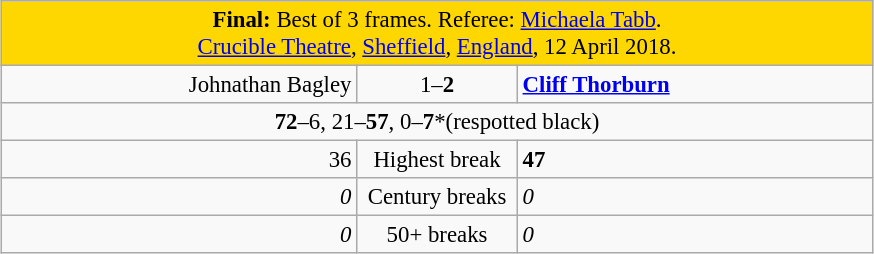<table class="wikitable" style="font-size: 95%; margin: 1em auto 1em auto;">
<tr>
<td colspan="3" align="center" bgcolor="#ffd700"><strong>Final:</strong> Best of 3 frames. Referee: <a href='#'>Michaela Tabb</a>.<br><a href='#'>Crucible Theatre</a>, <a href='#'>Sheffield</a>, <a href='#'>England</a>, 12 April 2018.</td>
</tr>
<tr>
<td width="230" align="right">Johnathan Bagley<br></td>
<td width="100" align="center">1–<strong>2</strong></td>
<td width="230"><strong><a href='#'>Cliff Thorburn</a></strong><br></td>
</tr>
<tr>
<td colspan="3" align="center" style="font-size: 100%"><strong>72</strong>–6, 21–<strong>57</strong>, 0–<strong>7</strong>*(respotted black)</td>
</tr>
<tr>
<td align="right">36</td>
<td align="center">Highest break</td>
<td><strong>47</strong></td>
</tr>
<tr>
<td align="right"><em>0</em></td>
<td align="center">Century breaks</td>
<td><em>0</em></td>
</tr>
<tr>
<td align="right"><em>0</em></td>
<td align="center">50+ breaks</td>
<td><em>0</em></td>
</tr>
</table>
